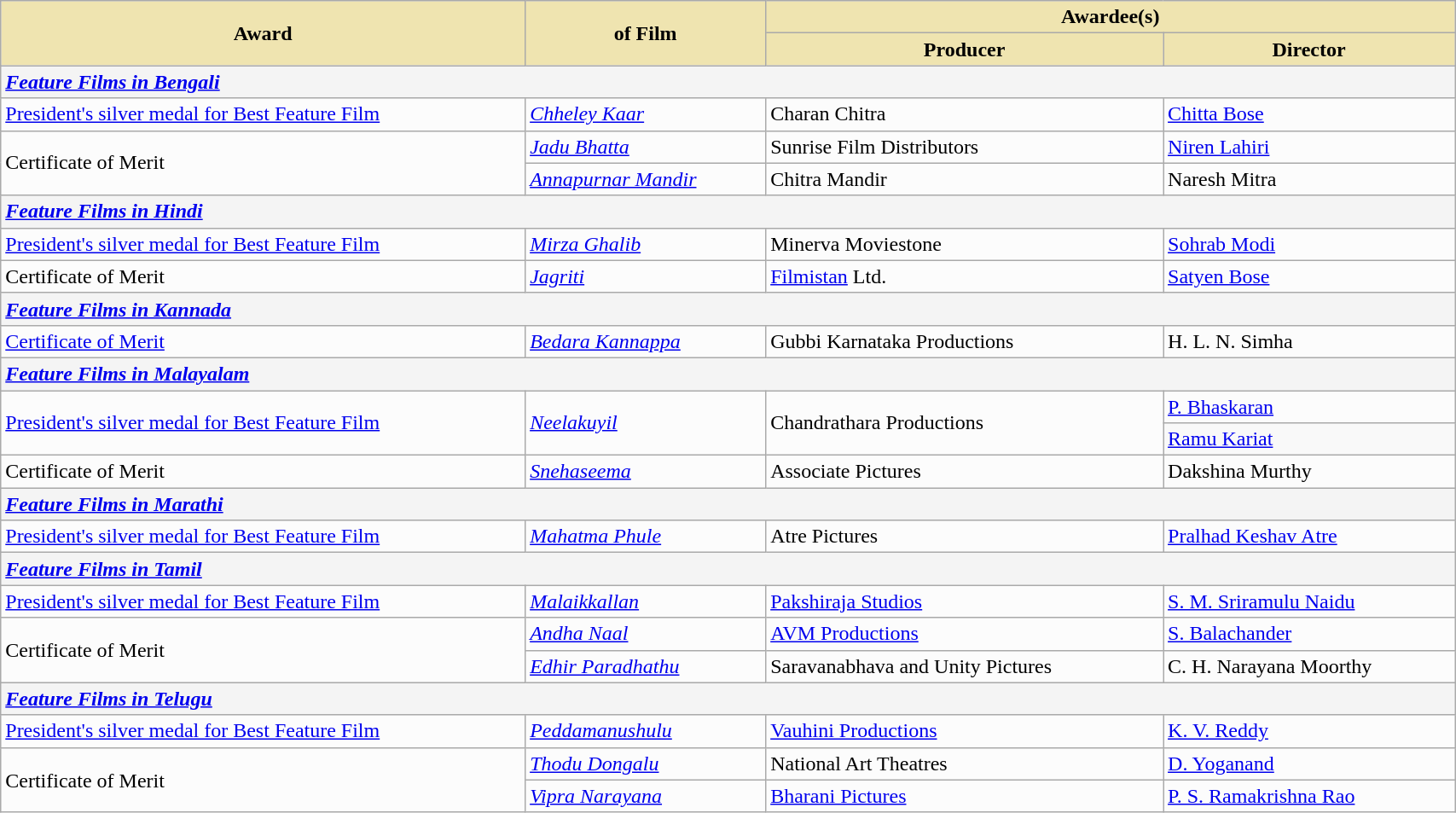<table class="wikitable sortable" style="width:90%">
<tr>
<th scope="col" rowspan="2" style="background-color:#EFE4B0;">Award</th>
<th scope="col" rowspan="2" style="background-color:#EFE4B0;">of Film</th>
<th scope="col" colspan="2" style="background-color:#EFE4B0;">Awardee(s)</th>
</tr>
<tr>
<th scope="col" style="background-color:#EFE4B0;">Producer</th>
<th scope="col" style="background-color:#EFE4B0;">Director</th>
</tr>
<tr style="background-color:#F4F4F4">
<td colspan="4"><strong><em><a href='#'>Feature Films in Bengali</a></em></strong></td>
</tr>
<tr style="background-color:#FCFCFC">
<td><a href='#'>President's silver medal for Best Feature Film</a></td>
<td><em><a href='#'>Chheley Kaar</a></em></td>
<td>Charan Chitra</td>
<td><a href='#'>Chitta Bose</a></td>
</tr>
<tr style="background-color:#FCFCFC">
<td rowspan="2">Certificate of Merit</td>
<td><em><a href='#'>Jadu Bhatta</a></em></td>
<td>Sunrise Film Distributors</td>
<td><a href='#'>Niren Lahiri</a></td>
</tr>
<tr style="background-color:#FCFCFC">
<td><em><a href='#'>Annapurnar Mandir</a></em></td>
<td>Chitra Mandir</td>
<td>Naresh Mitra</td>
</tr>
<tr style="background-color:#F4F4F4">
<td colspan="4"><strong><em><a href='#'>Feature Films in Hindi</a></em></strong></td>
</tr>
<tr style="background-color:#FCFCFC">
<td><a href='#'>President's silver medal for Best Feature Film</a></td>
<td><em><a href='#'>Mirza Ghalib</a></em></td>
<td>Minerva Moviestone</td>
<td><a href='#'>Sohrab Modi</a></td>
</tr>
<tr style="background-color:#FCFCFC">
<td>Certificate of Merit</td>
<td><em><a href='#'>Jagriti</a></em></td>
<td><a href='#'>Filmistan</a> Ltd.</td>
<td><a href='#'>Satyen Bose</a></td>
</tr>
<tr style="background-color:#F4F4F4">
<td colspan="4"><strong><em><a href='#'>Feature Films in Kannada</a></em></strong></td>
</tr>
<tr style="background-color:#FCFCFC">
<td><a href='#'>Certificate of Merit</a></td>
<td><em><a href='#'>Bedara Kannappa</a></em></td>
<td>Gubbi Karnataka Productions</td>
<td>H. L. N. Simha</td>
</tr>
<tr style="background-color:#F4F4F4">
<td colspan="4"><strong><em><a href='#'>Feature Films in Malayalam</a></em></strong></td>
</tr>
<tr style="background-color:#FCFCFC">
<td rowspan="2"><a href='#'>President's silver medal for Best Feature Film</a></td>
<td rowspan="2"><em><a href='#'>Neelakuyil</a></em></td>
<td rowspan="2">Chandrathara Productions</td>
<td><a href='#'>P. Bhaskaran</a></td>
</tr>
<tr>
<td><a href='#'>Ramu Kariat</a></td>
</tr>
<tr style="background-color:#FCFCFC">
<td>Certificate of Merit</td>
<td><em><a href='#'>Snehaseema</a></em></td>
<td>Associate Pictures</td>
<td>Dakshina Murthy</td>
</tr>
<tr style="background-color:#F4F4F4">
<td colspan="4"><strong><em><a href='#'>Feature Films in Marathi</a></em></strong></td>
</tr>
<tr style="background-color:#FCFCFC">
<td><a href='#'>President's silver medal for Best Feature Film</a></td>
<td><em><a href='#'>Mahatma Phule</a></em></td>
<td>Atre Pictures</td>
<td><a href='#'>Pralhad Keshav Atre</a></td>
</tr>
<tr style="background-color:#F4F4F4">
<td colspan="4"><strong><em><a href='#'>Feature Films in Tamil</a></em></strong></td>
</tr>
<tr style="background-color:#FCFCFC">
<td><a href='#'>President's silver medal for Best Feature Film</a></td>
<td><em><a href='#'>Malaikkallan</a></em></td>
<td><a href='#'>Pakshiraja Studios</a></td>
<td><a href='#'>S. M. Sriramulu Naidu</a></td>
</tr>
<tr style="background-color:#FCFCFC">
<td rowspan="2">Certificate of Merit</td>
<td><em><a href='#'>Andha Naal</a></em></td>
<td><a href='#'>AVM Productions</a></td>
<td><a href='#'>S. Balachander</a></td>
</tr>
<tr style="background-color:#FCFCFC">
<td><em><a href='#'>Edhir Paradhathu</a></em></td>
<td>Saravanabhava and Unity Pictures</td>
<td>C. H. Narayana Moorthy</td>
</tr>
<tr style="background-color:#F4F4F4">
<td colspan="4"><strong><em><a href='#'>Feature Films in Telugu</a></em></strong></td>
</tr>
<tr style="background-color:#FCFCFC">
<td><a href='#'>President's silver medal for Best Feature Film</a></td>
<td><em><a href='#'>Peddamanushulu</a></em></td>
<td><a href='#'>Vauhini Productions</a></td>
<td><a href='#'>K. V. Reddy</a></td>
</tr>
<tr style="background-color:#FCFCFC">
<td rowspan="2">Certificate of Merit</td>
<td><em><a href='#'>Thodu Dongalu</a></em></td>
<td>National Art Theatres</td>
<td><a href='#'>D. Yoganand</a></td>
</tr>
<tr style="background-color:#FCFCFC">
<td><em><a href='#'>Vipra Narayana</a></em></td>
<td><a href='#'>Bharani Pictures</a></td>
<td><a href='#'>P. S. Ramakrishna Rao</a></td>
</tr>
</table>
